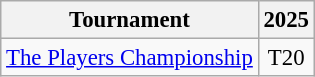<table class="wikitable" style="font-size:95%;text-align:center;">
<tr>
<th>Tournament</th>
<th>2025</th>
</tr>
<tr>
<td align=left><a href='#'>The Players Championship</a></td>
<td>T20</td>
</tr>
</table>
